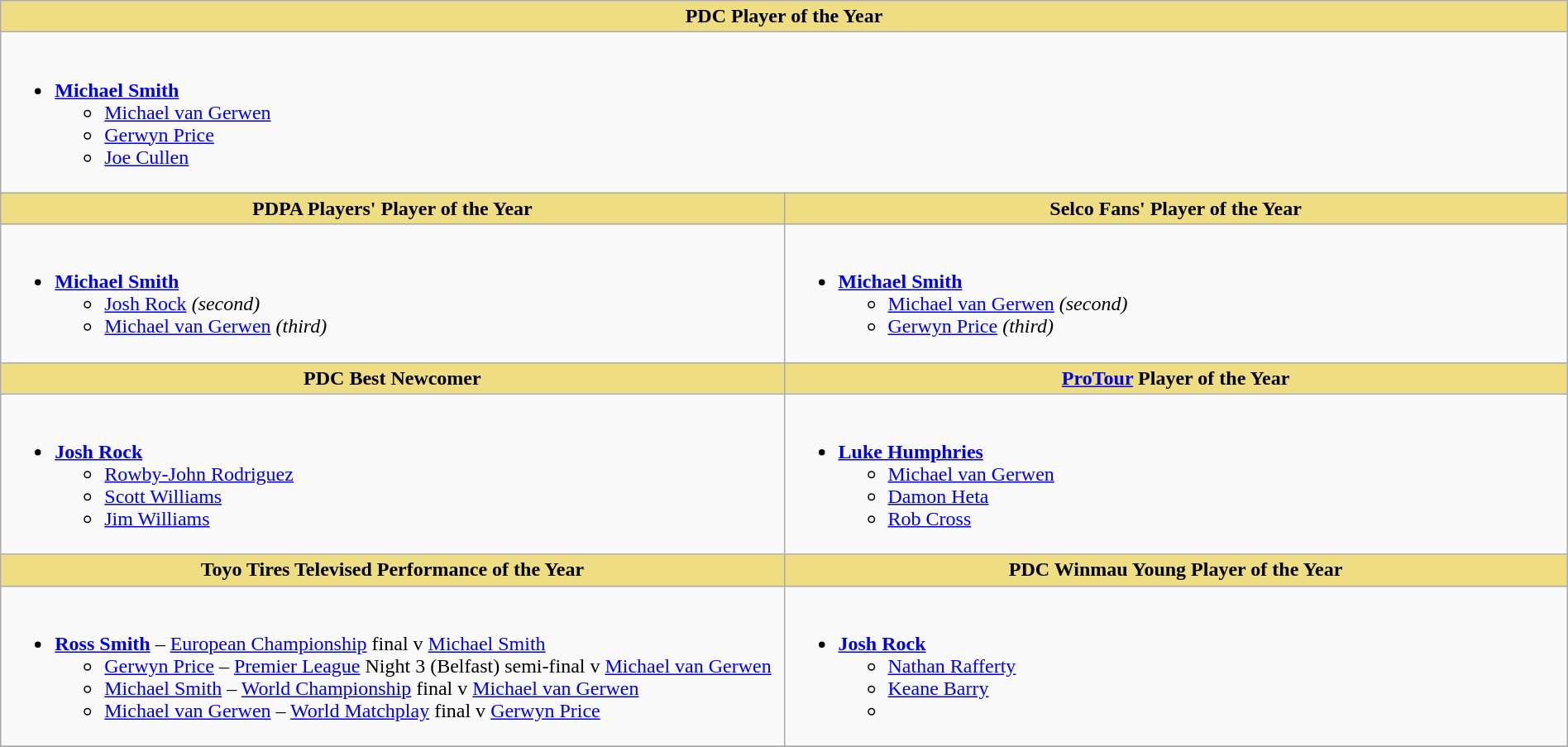<table class="wikitable" style="width:100%">
<tr>
<th colspan=2 style="background:#EEDD82;">PDC Player of the Year</th>
</tr>
<tr>
<td colspan=2 valign="top"><br><ul><li><strong><a href='#'>Michael Smith</a></strong><ul><li><a href='#'>Michael van Gerwen</a></li><li><a href='#'>Gerwyn Price</a></li><li><a href='#'>Joe Cullen</a></li></ul></li></ul></td>
</tr>
<tr>
<th style="background:#EEDD82; width:50%">PDPA Players' Player of the Year</th>
<th style="background:#EEDD82; width:50%">Selco Fans' Player of the Year</th>
</tr>
<tr>
<td valign="top"><br><ul><li><strong><a href='#'>Michael Smith</a></strong><ul><li><a href='#'>Josh Rock</a> <em>(second)</em></li><li><a href='#'>Michael van Gerwen</a> <em>(third)</em></li></ul></li></ul></td>
<td valign="top"><br><ul><li><strong><a href='#'>Michael Smith</a></strong><ul><li><a href='#'>Michael van Gerwen</a> <em>(second)</em></li><li><a href='#'>Gerwyn Price</a> <em>(third)</em></li></ul></li></ul></td>
</tr>
<tr>
<th style="background:#EEDD82; width:50%">PDC Best Newcomer</th>
<th style="background:#EEDD82; width:50%"><a href='#'>ProTour</a> Player of the Year</th>
</tr>
<tr>
<td valign="top"><br><ul><li><strong><a href='#'>Josh Rock</a></strong><ul><li><a href='#'>Rowby-John Rodriguez</a></li><li><a href='#'>Scott Williams</a></li><li><a href='#'>Jim Williams</a></li></ul></li></ul></td>
<td valign="top"><br><ul><li><strong><a href='#'>Luke Humphries</a></strong><ul><li><a href='#'>Michael van Gerwen</a></li><li><a href='#'>Damon Heta</a></li><li><a href='#'>Rob Cross</a></li></ul></li></ul></td>
</tr>
<tr>
<th style="background:#EEDD82; width:50%">Toyo Tires Televised Performance of the Year</th>
<th style="background:#EEDD82; width:50%">PDC Winmau Young Player of the Year</th>
</tr>
<tr>
<td valign="top"><br><ul><li><strong><a href='#'>Ross Smith</a></strong> – <a href='#'>European Championship</a> final v <a href='#'>Michael Smith</a><ul><li><a href='#'>Gerwyn Price</a> – <a href='#'>Premier League</a> Night 3 (Belfast) semi-final v <a href='#'>Michael van Gerwen</a></li><li><a href='#'>Michael Smith</a> – <a href='#'>World Championship</a> final v <a href='#'>Michael van Gerwen</a></li><li><a href='#'>Michael van Gerwen</a> – <a href='#'>World Matchplay</a> final v <a href='#'>Gerwyn Price</a></li></ul></li></ul></td>
<td valign="top"><br><ul><li><strong><a href='#'>Josh Rock</a></strong><ul><li><a href='#'>Nathan Rafferty</a></li><li><a href='#'>Keane Barry</a></li><li></li></ul></li></ul></td>
</tr>
<tr>
</tr>
</table>
